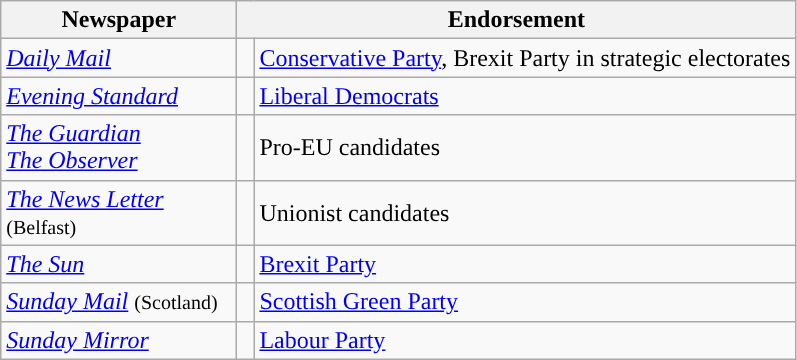<table class="wikitable">
<tr>
<th style="width:150px;">Newspaper</th>
<th colspan=2>Endorsement</th>
</tr>
<tr>
<td><em><a href='#'>Daily Mail</a></em></td>
<td style="background-color: "></td>
<td><a href='#'>Conservative Party</a>, Brexit Party in strategic electorates</td>
</tr>
<tr>
<td><em><a href='#'>Evening Standard</a></em></td>
<td style="background-color: "></td>
<td><a href='#'>Liberal Democrats</a></td>
</tr>
<tr>
<td><em><a href='#'>The Guardian</a></em><br><em><a href='#'>The Observer</a></em></td>
<td> </td>
<td>Pro-EU candidates</td>
</tr>
<tr>
<td><em><a href='#'>The News Letter</a></em> <small>(Belfast)</small></td>
<td> </td>
<td>Unionist candidates</td>
</tr>
<tr>
<td><em><a href='#'>The Sun</a></em></td>
<td style="background-color: "></td>
<td><a href='#'>Brexit Party</a></td>
</tr>
<tr>
<td><em><a href='#'>Sunday Mail</a></em> <small>(Scotland)</small></td>
<td style="background-color: "></td>
<td><a href='#'>Scottish Green Party</a></td>
</tr>
<tr>
<td><em><a href='#'>Sunday Mirror</a></em></td>
<td style="background-color: "></td>
<td><a href='#'>Labour Party</a></td>
</tr>
</table>
